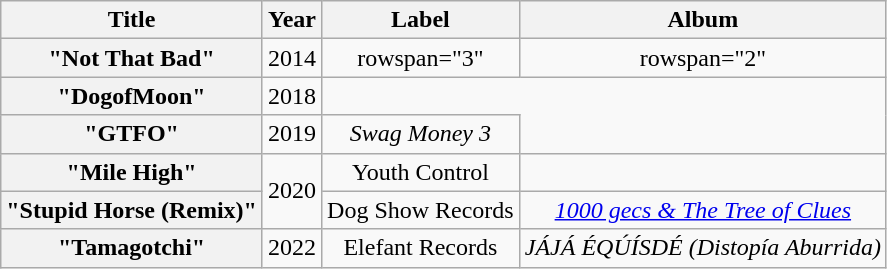<table class="wikitable plainrowheaders" style="text-align:center">
<tr>
<th scope="col">Title</th>
<th scope="col">Year</th>
<th scope="col">Label</th>
<th scope="col">Album</th>
</tr>
<tr>
<th scope="row">"Not That Bad" </th>
<td>2014</td>
<td>rowspan="3" </td>
<td>rowspan="2" </td>
</tr>
<tr>
<th scope="row">"DogofMoon" </th>
<td>2018</td>
</tr>
<tr>
<th scope="row">"GTFO" </th>
<td>2019</td>
<td><em>Swag Money 3</em></td>
</tr>
<tr>
<th scope="row">"Mile High" </th>
<td rowspan="2">2020</td>
<td>Youth Control</td>
<td></td>
</tr>
<tr>
<th scope="row">"Stupid Horse (Remix)" </th>
<td>Dog Show Records</td>
<td><em><a href='#'>1000 gecs & The Tree of Clues</a></em></td>
</tr>
<tr>
<th scope="row">"Tamagotchi" </th>
<td>2022</td>
<td>Elefant Records</td>
<td><em>JÁJÁ ÉQÚÍSDÉ (Distopía Aburrida)</em></td>
</tr>
</table>
